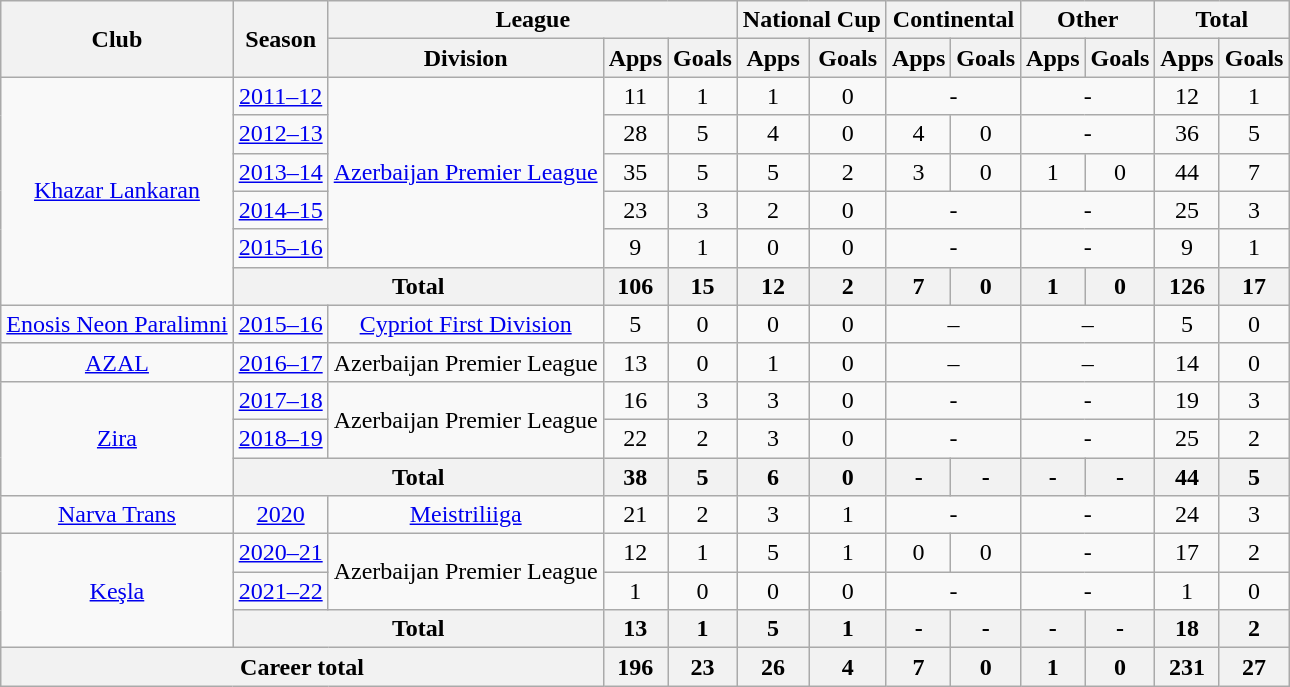<table class="wikitable" style="text-align: center;">
<tr>
<th rowspan="2">Club</th>
<th rowspan="2">Season</th>
<th colspan="3">League</th>
<th colspan="2">National Cup</th>
<th colspan="2">Continental</th>
<th colspan="2">Other</th>
<th colspan="2">Total</th>
</tr>
<tr>
<th>Division</th>
<th>Apps</th>
<th>Goals</th>
<th>Apps</th>
<th>Goals</th>
<th>Apps</th>
<th>Goals</th>
<th>Apps</th>
<th>Goals</th>
<th>Apps</th>
<th>Goals</th>
</tr>
<tr>
<td rowspan="6" valign="center"><a href='#'>Khazar Lankaran</a></td>
<td><a href='#'>2011–12</a></td>
<td rowspan="5" valign="center"><a href='#'>Azerbaijan Premier League</a></td>
<td>11</td>
<td>1</td>
<td>1</td>
<td>0</td>
<td colspan="2">-</td>
<td colspan="2">-</td>
<td>12</td>
<td>1</td>
</tr>
<tr>
<td><a href='#'>2012–13</a></td>
<td>28</td>
<td>5</td>
<td>4</td>
<td>0</td>
<td>4</td>
<td>0</td>
<td colspan="2">-</td>
<td>36</td>
<td>5</td>
</tr>
<tr>
<td><a href='#'>2013–14</a></td>
<td>35</td>
<td>5</td>
<td>5</td>
<td>2</td>
<td>3</td>
<td>0</td>
<td>1</td>
<td>0</td>
<td>44</td>
<td>7</td>
</tr>
<tr>
<td><a href='#'>2014–15</a></td>
<td>23</td>
<td>3</td>
<td>2</td>
<td>0</td>
<td colspan="2">-</td>
<td colspan="2">-</td>
<td>25</td>
<td>3</td>
</tr>
<tr>
<td><a href='#'>2015–16</a></td>
<td>9</td>
<td>1</td>
<td>0</td>
<td>0</td>
<td colspan="2">-</td>
<td colspan="2">-</td>
<td>9</td>
<td>1</td>
</tr>
<tr>
<th colspan="2">Total</th>
<th>106</th>
<th>15</th>
<th>12</th>
<th>2</th>
<th>7</th>
<th>0</th>
<th>1</th>
<th>0</th>
<th>126</th>
<th>17</th>
</tr>
<tr>
<td valign="center"><a href='#'>Enosis Neon Paralimni</a></td>
<td><a href='#'>2015–16</a></td>
<td><a href='#'>Cypriot First Division</a></td>
<td>5</td>
<td>0</td>
<td>0</td>
<td>0</td>
<td colspan="2">–</td>
<td colspan="2">–</td>
<td>5</td>
<td>0</td>
</tr>
<tr>
<td valign="center"><a href='#'>AZAL</a></td>
<td><a href='#'>2016–17</a></td>
<td>Azerbaijan Premier League</td>
<td>13</td>
<td>0</td>
<td>1</td>
<td>0</td>
<td colspan="2">–</td>
<td colspan="2">–</td>
<td>14</td>
<td>0</td>
</tr>
<tr>
<td rowspan="3" valign="center"><a href='#'>Zira</a></td>
<td><a href='#'>2017–18</a></td>
<td rowspan="2" valign="center">Azerbaijan Premier League</td>
<td>16</td>
<td>3</td>
<td>3</td>
<td>0</td>
<td colspan="2">-</td>
<td colspan="2">-</td>
<td>19</td>
<td>3</td>
</tr>
<tr>
<td><a href='#'>2018–19</a></td>
<td>22</td>
<td>2</td>
<td>3</td>
<td>0</td>
<td colspan="2">-</td>
<td colspan="2">-</td>
<td>25</td>
<td>2</td>
</tr>
<tr>
<th colspan="2">Total</th>
<th>38</th>
<th>5</th>
<th>6</th>
<th>0</th>
<th>-</th>
<th>-</th>
<th>-</th>
<th>-</th>
<th>44</th>
<th>5</th>
</tr>
<tr>
<td valign="center"><a href='#'>Narva Trans</a></td>
<td><a href='#'>2020</a></td>
<td><a href='#'>Meistriliiga</a></td>
<td>21</td>
<td>2</td>
<td>3</td>
<td>1</td>
<td colspan="2">-</td>
<td colspan="2">-</td>
<td>24</td>
<td>3</td>
</tr>
<tr>
<td rowspan="3" valign="center"><a href='#'>Keşla</a></td>
<td><a href='#'>2020–21</a></td>
<td rowspan="2" valign="center">Azerbaijan Premier League</td>
<td>12</td>
<td>1</td>
<td>5</td>
<td>1</td>
<td>0</td>
<td>0</td>
<td colspan="2">-</td>
<td>17</td>
<td>2</td>
</tr>
<tr>
<td><a href='#'>2021–22</a></td>
<td>1</td>
<td>0</td>
<td>0</td>
<td>0</td>
<td colspan="2">-</td>
<td colspan="2">-</td>
<td>1</td>
<td>0</td>
</tr>
<tr>
<th colspan="2">Total</th>
<th>13</th>
<th>1</th>
<th>5</th>
<th>1</th>
<th>-</th>
<th>-</th>
<th>-</th>
<th>-</th>
<th>18</th>
<th>2</th>
</tr>
<tr>
<th colspan="3">Career total</th>
<th>196</th>
<th>23</th>
<th>26</th>
<th>4</th>
<th>7</th>
<th>0</th>
<th>1</th>
<th>0</th>
<th>231</th>
<th>27</th>
</tr>
</table>
